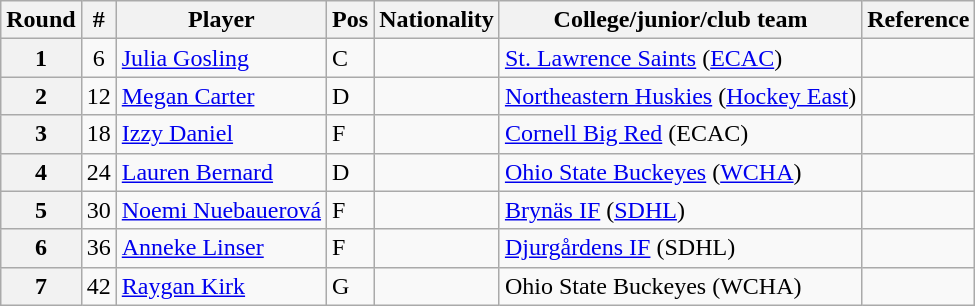<table class="wikitable">
<tr>
<th scope="col">Round</th>
<th scope="col">#</th>
<th scope="col">Player</th>
<th scope="col">Pos</th>
<th scope="col">Nationality</th>
<th scope="col">College/junior/club team</th>
<th scope="col">Reference</th>
</tr>
<tr>
<th scope="row" style="text-align:center;">1</th>
<td style="text-align:center;">6</td>
<td><a href='#'>Julia Gosling</a></td>
<td>C</td>
<td></td>
<td><a href='#'>St. Lawrence Saints</a> (<a href='#'>ECAC</a>)</td>
<td></td>
</tr>
<tr>
<th scope="row" style="text-align:center;">2</th>
<td style="text-align:center;">12</td>
<td><a href='#'>Megan Carter</a></td>
<td>D</td>
<td></td>
<td><a href='#'>Northeastern Huskies</a> (<a href='#'>Hockey East</a>)</td>
<td></td>
</tr>
<tr>
<th scope="row" style="text-align:center;">3</th>
<td style="text-align:center;">18</td>
<td><a href='#'>Izzy Daniel</a></td>
<td>F</td>
<td></td>
<td><a href='#'>Cornell Big Red</a> (ECAC)</td>
<td></td>
</tr>
<tr>
<th scope="row" style="text-align:center;">4</th>
<td style="text-align:center;">24</td>
<td><a href='#'>Lauren Bernard</a></td>
<td>D</td>
<td></td>
<td><a href='#'>Ohio State Buckeyes</a> (<a href='#'>WCHA</a>)</td>
<td></td>
</tr>
<tr>
<th scope="row" style="text-align:center;">5</th>
<td style="text-align:center;">30</td>
<td><a href='#'>Noemi Nuebauerová</a></td>
<td>F</td>
<td></td>
<td><a href='#'>Brynäs IF</a> (<a href='#'>SDHL</a>)</td>
<td></td>
</tr>
<tr>
<th scope="row" style="text-align:center;">6</th>
<td style="text-align:center;">36</td>
<td><a href='#'>Anneke Linser</a></td>
<td>F</td>
<td></td>
<td><a href='#'>Djurgårdens IF</a> (SDHL)</td>
<td></td>
</tr>
<tr>
<th scope="row" style="text-align:center;">7</th>
<td style="text-align:center;">42</td>
<td><a href='#'>Raygan Kirk</a></td>
<td>G</td>
<td></td>
<td>Ohio State Buckeyes (WCHA)</td>
<td></td>
</tr>
</table>
